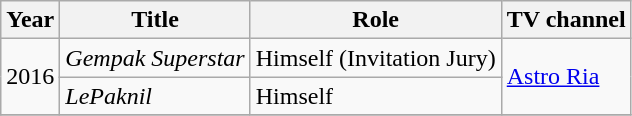<table class="wikitable">
<tr>
<th>Year</th>
<th>Title</th>
<th>Role</th>
<th>TV channel</th>
</tr>
<tr>
<td rowspan="2">2016</td>
<td><em>Gempak Superstar</em></td>
<td>Himself (Invitation Jury)</td>
<td rowspan="2"><a href='#'>Astro Ria</a></td>
</tr>
<tr>
<td><em>LePaknil</em></td>
<td>Himself</td>
</tr>
<tr>
</tr>
</table>
